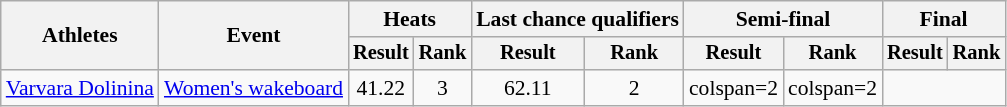<table class=wikitable style="font-size:90%">
<tr>
<th rowspan="2">Athletes</th>
<th rowspan="2">Event</th>
<th colspan="2">Heats</th>
<th colspan="2">Last chance qualifiers</th>
<th colspan="2">Semi-final</th>
<th colspan="2">Final</th>
</tr>
<tr style="font-size:95%">
<th>Result</th>
<th>Rank</th>
<th>Result</th>
<th>Rank</th>
<th>Result</th>
<th>Rank</th>
<th>Result</th>
<th>Rank</th>
</tr>
<tr align=center>
<td align=left><a href='#'>Varvara Dolinina</a></td>
<td align=left><a href='#'>Women's wakeboard</a></td>
<td>41.22</td>
<td>3</td>
<td>62.11</td>
<td>2</td>
<td>colspan=2 </td>
<td>colspan=2 </td>
</tr>
</table>
